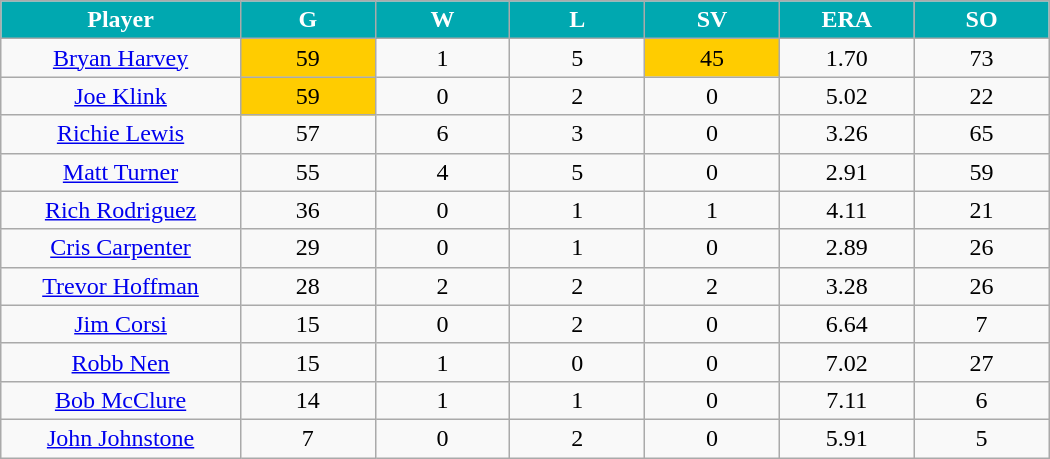<table class="wikitable sortable">
<tr>
<th style=" background:#00a8b0; color:white;" width="16%">Player</th>
<th style=" background:#00a8b0; color:white;" width="9%">G</th>
<th style=" background:#00a8b0; color:white;" width="9%">W</th>
<th style=" background:#00a8b0; color:white;" width="9%">L</th>
<th style=" background:#00a8b0; color:white;" width="9%">SV</th>
<th style=" background:#00a8b0; color:white;" width="9%">ERA</th>
<th style=" background:#00a8b0; color:white;" width="9%">SO</th>
</tr>
<tr align="center">
<td><a href='#'>Bryan Harvey</a></td>
<td bgcolor="#FFCC00">59</td>
<td>1</td>
<td>5</td>
<td bgcolor="#FFCC00">45</td>
<td>1.70</td>
<td>73</td>
</tr>
<tr align="center">
<td><a href='#'>Joe Klink</a></td>
<td bgcolor="#FFCC00">59</td>
<td>0</td>
<td>2</td>
<td>0</td>
<td>5.02</td>
<td>22</td>
</tr>
<tr align="center">
<td><a href='#'>Richie Lewis</a></td>
<td>57</td>
<td>6</td>
<td>3</td>
<td>0</td>
<td>3.26</td>
<td>65</td>
</tr>
<tr align="center">
<td><a href='#'>Matt Turner</a></td>
<td>55</td>
<td>4</td>
<td>5</td>
<td>0</td>
<td>2.91</td>
<td>59</td>
</tr>
<tr align="center">
<td><a href='#'>Rich Rodriguez</a></td>
<td>36</td>
<td>0</td>
<td>1</td>
<td>1</td>
<td>4.11</td>
<td>21</td>
</tr>
<tr align="center">
<td><a href='#'>Cris Carpenter</a></td>
<td>29</td>
<td>0</td>
<td>1</td>
<td>0</td>
<td>2.89</td>
<td>26</td>
</tr>
<tr align="center">
<td><a href='#'>Trevor Hoffman</a></td>
<td>28</td>
<td>2</td>
<td>2</td>
<td>2</td>
<td>3.28</td>
<td>26</td>
</tr>
<tr align="center">
<td><a href='#'>Jim Corsi</a></td>
<td>15</td>
<td>0</td>
<td>2</td>
<td>0</td>
<td>6.64</td>
<td>7</td>
</tr>
<tr align="center">
<td><a href='#'>Robb Nen</a></td>
<td>15</td>
<td>1</td>
<td>0</td>
<td>0</td>
<td>7.02</td>
<td>27</td>
</tr>
<tr align="center">
<td><a href='#'>Bob McClure</a></td>
<td>14</td>
<td>1</td>
<td>1</td>
<td>0</td>
<td>7.11</td>
<td>6</td>
</tr>
<tr align="center">
<td><a href='#'>John Johnstone</a></td>
<td>7</td>
<td>0</td>
<td>2</td>
<td>0</td>
<td>5.91</td>
<td>5</td>
</tr>
</table>
